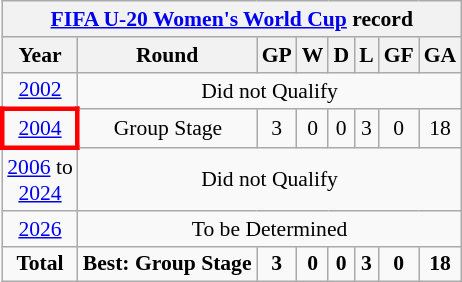<table class="wikitable" style="text-align:center; font-size:90%;">
<tr>
<th colspan=8><a href='#'>FIFA U-20 Women's World Cup</a> record</th>
</tr>
<tr>
<th>Year</th>
<th>Round</th>
<th>GP</th>
<th>W</th>
<th>D</th>
<th>L</th>
<th>GF</th>
<th>GA</th>
</tr>
<tr>
<td> <a href='#'>2002</a></td>
<td colspan=7>Did not Qualify</td>
</tr>
<tr>
<td style="border: 3px solid red"> <a href='#'>2004</a></td>
<td>Group Stage</td>
<td>3</td>
<td>0</td>
<td>0</td>
<td>3</td>
<td>0</td>
<td>18</td>
</tr>
<tr>
<td> <a href='#'>2006</a> to <br>  <a href='#'>2024</a></td>
<td colspan=7>Did not Qualify</td>
</tr>
<tr>
<td> <a href='#'>2026</a></td>
<td colspan=7>To be Determined</td>
</tr>
<tr>
<td><strong>Total</strong></td>
<td><strong>Best: Group Stage</strong></td>
<td><strong>3</strong></td>
<td><strong>0</strong></td>
<td><strong>0</strong></td>
<td><strong>3</strong></td>
<td><strong>0</strong></td>
<td><strong>18</strong></td>
</tr>
</table>
